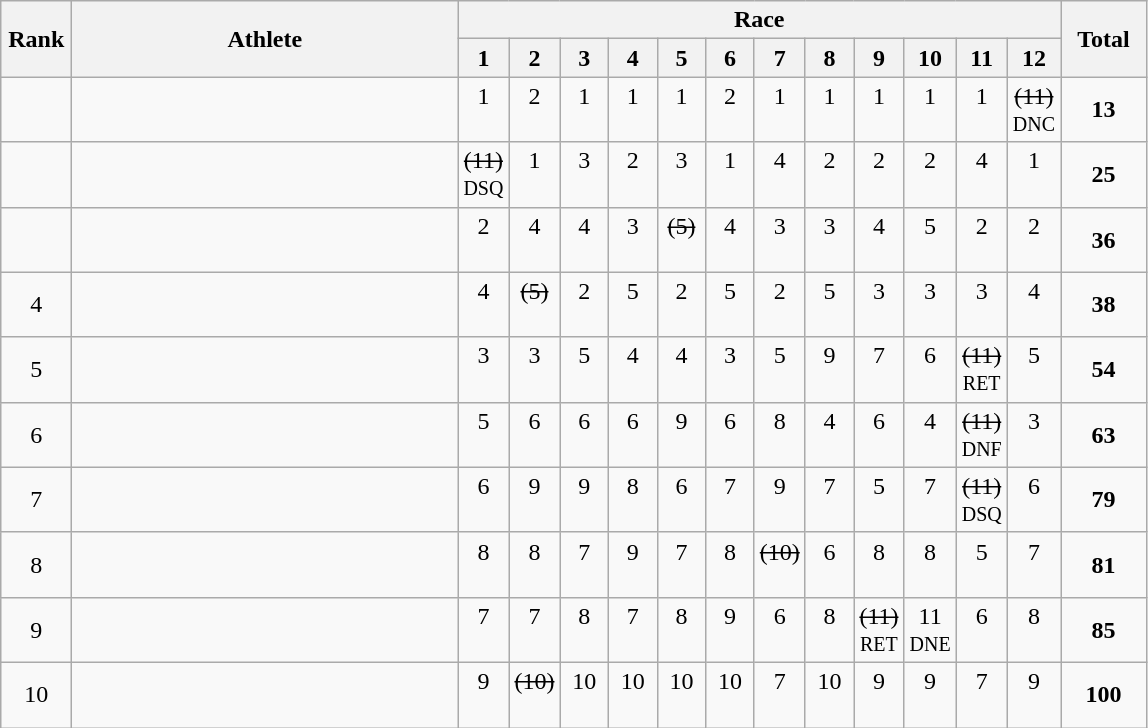<table | class="wikitable" style="text-align:center">
<tr>
<th rowspan="2" width=40>Rank</th>
<th rowspan="2" width=250>Athlete</th>
<th colspan="12">Race</th>
<th rowspan="2" width=50>Total</th>
</tr>
<tr>
<th width=25>1</th>
<th width=25>2</th>
<th width=25>3</th>
<th width=25>4</th>
<th width=25>5</th>
<th width=25>6</th>
<th width=25>7</th>
<th width=25>8</th>
<th width=25>9</th>
<th width=25>10</th>
<th width=25>11</th>
<th width=25>12</th>
</tr>
<tr>
<td></td>
<td align=left></td>
<td>1<br> </td>
<td>2<br> </td>
<td>1<br> </td>
<td>1<br> </td>
<td>1<br> </td>
<td>2<br> </td>
<td>1<br> </td>
<td>1<br> </td>
<td>1<br> </td>
<td>1<br> </td>
<td>1<br> </td>
<td><s>(11)</s><br><small>DNC</small></td>
<td><strong>13</strong></td>
</tr>
<tr>
<td></td>
<td align=left></td>
<td><s>(11)</s><br><small>DSQ</small></td>
<td>1<br> </td>
<td>3<br> </td>
<td>2<br> </td>
<td>3<br> </td>
<td>1<br> </td>
<td>4<br> </td>
<td>2<br> </td>
<td>2<br> </td>
<td>2<br> </td>
<td>4<br> </td>
<td>1<br> </td>
<td><strong>25</strong></td>
</tr>
<tr>
<td></td>
<td align=left></td>
<td>2<br> </td>
<td>4<br> </td>
<td>4<br> </td>
<td>3<br> </td>
<td><s>(5)</s><br> </td>
<td>4<br> </td>
<td>3<br> </td>
<td>3<br> </td>
<td>4<br> </td>
<td>5<br> </td>
<td>2<br> </td>
<td>2<br> </td>
<td><strong>36</strong></td>
</tr>
<tr>
<td>4</td>
<td align=left></td>
<td>4<br> </td>
<td><s>(5)</s><br> </td>
<td>2<br> </td>
<td>5<br> </td>
<td>2<br> </td>
<td>5<br> </td>
<td>2<br> </td>
<td>5<br> </td>
<td>3<br> </td>
<td>3<br> </td>
<td>3<br> </td>
<td>4<br> </td>
<td><strong>38</strong></td>
</tr>
<tr>
<td>5</td>
<td align=left></td>
<td>3<br> </td>
<td>3<br> </td>
<td>5<br> </td>
<td>4<br> </td>
<td>4<br> </td>
<td>3<br> </td>
<td>5<br> </td>
<td>9<br> </td>
<td>7<br> </td>
<td>6<br> </td>
<td><s>(11)</s><br><small>RET</small></td>
<td>5<br> </td>
<td><strong>54</strong></td>
</tr>
<tr>
<td>6</td>
<td align=left></td>
<td>5<br> </td>
<td>6<br> </td>
<td>6<br> </td>
<td>6<br> </td>
<td>9<br> </td>
<td>6<br> </td>
<td>8<br> </td>
<td>4<br> </td>
<td>6<br> </td>
<td>4<br> </td>
<td><s>(11)</s><br><small>DNF</small></td>
<td>3<br> </td>
<td><strong>63</strong></td>
</tr>
<tr>
<td>7</td>
<td align=left></td>
<td>6<br> </td>
<td>9<br> </td>
<td>9<br> </td>
<td>8<br> </td>
<td>6<br> </td>
<td>7<br> </td>
<td>9<br> </td>
<td>7<br> </td>
<td>5<br> </td>
<td>7<br> </td>
<td><s>(11)</s><br><small>DSQ</small></td>
<td>6<br> </td>
<td><strong>79</strong></td>
</tr>
<tr>
<td>8</td>
<td align=left></td>
<td>8<br> </td>
<td>8<br> </td>
<td>7<br> </td>
<td>9<br> </td>
<td>7<br> </td>
<td>8<br> </td>
<td><s>(10)</s><br> </td>
<td>6<br> </td>
<td>8<br> </td>
<td>8<br> </td>
<td>5<br> </td>
<td>7<br> </td>
<td><strong>81</strong></td>
</tr>
<tr>
<td>9</td>
<td align=left></td>
<td>7<br> </td>
<td>7<br> </td>
<td>8<br> </td>
<td>7<br> </td>
<td>8<br> </td>
<td>9<br> </td>
<td>6<br> </td>
<td>8<br> </td>
<td><s>(11)</s><br><small>RET</small></td>
<td>11<br><small>DNE</small></td>
<td>6<br> </td>
<td>8<br> </td>
<td><strong>85</strong></td>
</tr>
<tr>
<td>10</td>
<td align=left></td>
<td>9<br> </td>
<td><s>(10)</s><br> </td>
<td>10<br> </td>
<td>10<br> </td>
<td>10<br> </td>
<td>10<br> </td>
<td>7<br> </td>
<td>10<br> </td>
<td>9<br> </td>
<td>9<br> </td>
<td>7<br> </td>
<td>9<br> </td>
<td><strong>100</strong></td>
</tr>
</table>
